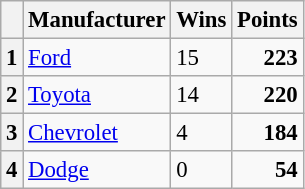<table class="wikitable" style="font-size: 95%;">
<tr>
<th></th>
<th>Manufacturer</th>
<th>Wins</th>
<th>Points</th>
</tr>
<tr>
<th>1</th>
<td><a href='#'>Ford</a></td>
<td>15</td>
<td align="right"><strong>223</strong></td>
</tr>
<tr>
<th>2</th>
<td><a href='#'>Toyota</a></td>
<td>14</td>
<td align="right"><strong>220</strong></td>
</tr>
<tr>
<th>3</th>
<td><a href='#'>Chevrolet</a></td>
<td>4</td>
<td align="right"><strong>184</strong></td>
</tr>
<tr>
<th>4</th>
<td><a href='#'>Dodge</a></td>
<td>0</td>
<td align="right"><strong>54</strong></td>
</tr>
</table>
